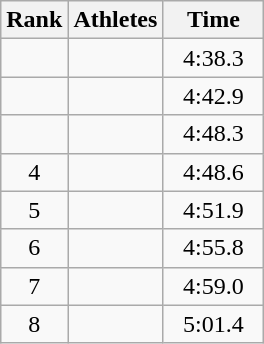<table class="wikitable" style="text-align:center">
<tr>
<th>Rank</th>
<th>Athletes</th>
<th>Time</th>
</tr>
<tr>
<td></td>
<td align=left></td>
<td width=60>4:38.3</td>
</tr>
<tr>
<td></td>
<td align=left></td>
<td>4:42.9</td>
</tr>
<tr>
<td></td>
<td align=left></td>
<td>4:48.3</td>
</tr>
<tr>
<td>4</td>
<td align=left></td>
<td>4:48.6</td>
</tr>
<tr>
<td>5</td>
<td align=left></td>
<td>4:51.9</td>
</tr>
<tr>
<td>6</td>
<td align=left></td>
<td>4:55.8</td>
</tr>
<tr>
<td>7</td>
<td align=left></td>
<td>4:59.0</td>
</tr>
<tr>
<td>8</td>
<td align=left></td>
<td>5:01.4</td>
</tr>
</table>
